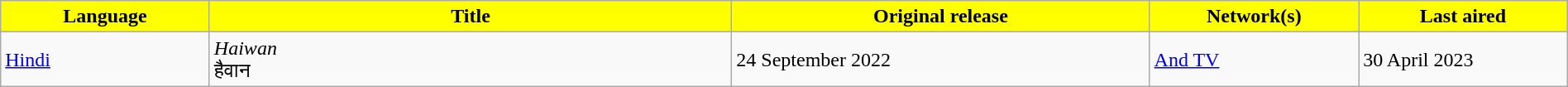<table class="wikitable" style="width: 100%; margin-right: 0;">
<tr>
<th style="background: Yellow; width:10%;">Language</th>
<th style="background: Yellow; width:25%;">Title</th>
<th style="background: Yellow; width:20%;">Original release</th>
<th style="background: Yellow; width:10%;">Network(s)</th>
<th style="background: Yellow; width:10%;">Last aired</th>
</tr>
<tr>
<td><a href='#'>Hindi</a></td>
<td><em>Haiwan</em> <br> हैवान</td>
<td>24 September 2022</td>
<td><a href='#'>And TV</a></td>
<td>30 April 2023</td>
</tr>
</table>
